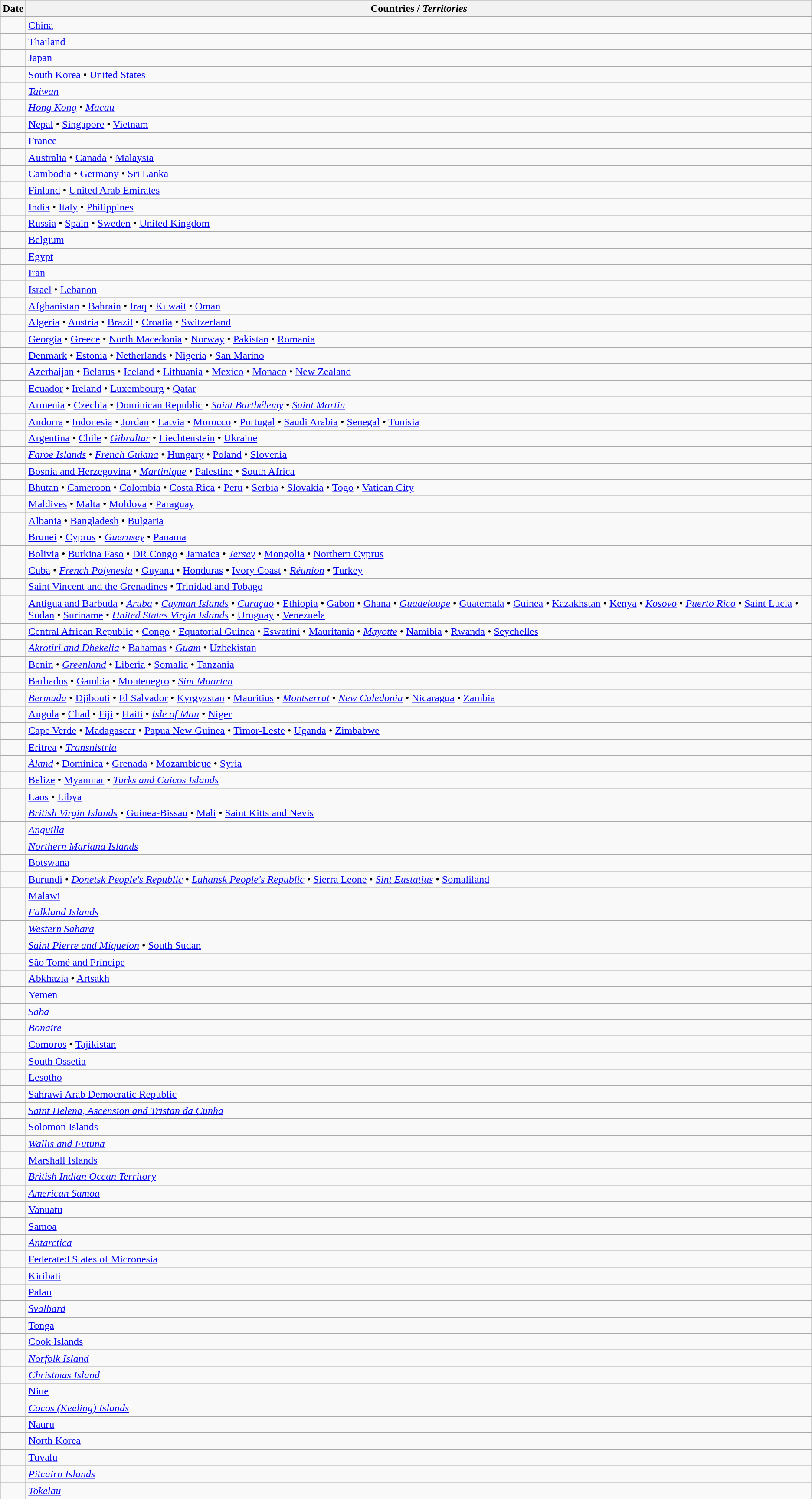<table class="wikitable mw-datatable">
<tr>
<th scope="col">Date</th>
<th scope="col">Countries / <em>Territories</em></th>
</tr>
<tr>
<td></td>
<td> <a href='#'>China</a></td>
</tr>
<tr>
<td></td>
<td> <a href='#'>Thailand</a></td>
</tr>
<tr>
<td></td>
<td> <a href='#'>Japan</a></td>
</tr>
<tr>
<td></td>
<td> <a href='#'>South Korea</a> •  <a href='#'>United States</a></td>
</tr>
<tr>
<td></td>
<td><em> <a href='#'>Taiwan</a></em></td>
</tr>
<tr>
<td></td>
<td><em> <a href='#'>Hong Kong</a></em> • <em> <a href='#'>Macau</a></em></td>
</tr>
<tr>
<td></td>
<td> <a href='#'>Nepal</a> •  <a href='#'>Singapore</a> •  <a href='#'>Vietnam</a></td>
</tr>
<tr>
<td></td>
<td> <a href='#'>France</a></td>
</tr>
<tr>
<td></td>
<td> <a href='#'>Australia</a> •  <a href='#'>Canada</a> •  <a href='#'>Malaysia</a></td>
</tr>
<tr>
<td></td>
<td> <a href='#'>Cambodia</a> •  <a href='#'>Germany</a> •  <a href='#'>Sri Lanka</a></td>
</tr>
<tr>
<td></td>
<td> <a href='#'>Finland</a> •  <a href='#'>United Arab Emirates</a></td>
</tr>
<tr>
<td></td>
<td> <a href='#'>India</a> •  <a href='#'>Italy</a> •  <a href='#'>Philippines</a></td>
</tr>
<tr>
<td></td>
<td> <a href='#'>Russia</a> •  <a href='#'>Spain</a> •  <a href='#'>Sweden</a> •  <a href='#'>United Kingdom</a></td>
</tr>
<tr>
<td></td>
<td> <a href='#'>Belgium</a></td>
</tr>
<tr>
<td></td>
<td> <a href='#'>Egypt</a></td>
</tr>
<tr>
<td></td>
<td> <a href='#'>Iran</a></td>
</tr>
<tr>
<td></td>
<td> <a href='#'>Israel</a> •  <a href='#'>Lebanon</a></td>
</tr>
<tr>
<td></td>
<td> <a href='#'>Afghanistan</a> •  <a href='#'>Bahrain</a> •  <a href='#'>Iraq</a> •  <a href='#'>Kuwait</a> •  <a href='#'>Oman</a></td>
</tr>
<tr>
<td></td>
<td> <a href='#'>Algeria</a> •  <a href='#'>Austria</a> •  <a href='#'>Brazil</a> •  <a href='#'>Croatia</a> •  <a href='#'>Switzerland</a></td>
</tr>
<tr>
<td></td>
<td> <a href='#'>Georgia</a> •  <a href='#'>Greece</a> •  <a href='#'>North Macedonia</a> •  <a href='#'>Norway</a> •  <a href='#'>Pakistan</a> •  <a href='#'>Romania</a></td>
</tr>
<tr>
<td></td>
<td> <a href='#'>Denmark</a> •  <a href='#'>Estonia</a> •  <a href='#'>Netherlands</a> •  <a href='#'>Nigeria</a> •  <a href='#'>San Marino</a></td>
</tr>
<tr>
<td></td>
<td> <a href='#'>Azerbaijan</a> •  <a href='#'>Belarus</a> •  <a href='#'>Iceland</a> •  <a href='#'>Lithuania</a> •  <a href='#'>Mexico</a> •  <a href='#'>Monaco</a> •  <a href='#'>New Zealand</a></td>
</tr>
<tr>
<td></td>
<td> <a href='#'>Ecuador</a> •  <a href='#'>Ireland</a> •  <a href='#'>Luxembourg</a> •  <a href='#'>Qatar</a></td>
</tr>
<tr>
<td></td>
<td> <a href='#'>Armenia</a> •  <a href='#'>Czechia</a> •  <a href='#'>Dominican Republic</a> • <em> <a href='#'>Saint Barthélemy</a></em> • <em> <a href='#'>Saint Martin</a></em></td>
</tr>
<tr>
<td></td>
<td> <a href='#'>Andorra</a> •  <a href='#'>Indonesia</a> •  <a href='#'>Jordan</a> •  <a href='#'>Latvia</a> •  <a href='#'>Morocco</a> •  <a href='#'>Portugal</a> •  <a href='#'>Saudi Arabia</a> •  <a href='#'>Senegal</a> •  <a href='#'>Tunisia</a></td>
</tr>
<tr>
<td></td>
<td> <a href='#'>Argentina</a> •  <a href='#'>Chile</a> • <em> <a href='#'>Gibraltar</a></em> •  <a href='#'>Liechtenstein</a> •  <a href='#'>Ukraine</a></td>
</tr>
<tr>
<td></td>
<td><em> <a href='#'>Faroe Islands</a></em> • <em> <a href='#'>French Guiana</a></em> •  <a href='#'>Hungary</a> •  <a href='#'>Poland</a> •  <a href='#'>Slovenia</a></td>
</tr>
<tr>
<td></td>
<td> <a href='#'>Bosnia and Herzegovina</a> • <em> <a href='#'>Martinique</a></em> •  <a href='#'>Palestine</a> •  <a href='#'>South Africa</a></td>
</tr>
<tr>
<td></td>
<td> <a href='#'>Bhutan</a> •  <a href='#'>Cameroon</a> •  <a href='#'>Colombia</a> •  <a href='#'>Costa Rica</a> •  <a href='#'>Peru</a> •  <a href='#'>Serbia</a> •  <a href='#'>Slovakia</a> •  <a href='#'>Togo</a> •  <a href='#'>Vatican City</a></td>
</tr>
<tr>
<td></td>
<td> <a href='#'>Maldives</a> •  <a href='#'>Malta</a> •  <a href='#'>Moldova</a> •  <a href='#'>Paraguay</a></td>
</tr>
<tr>
<td></td>
<td> <a href='#'>Albania</a> •  <a href='#'>Bangladesh</a> •  <a href='#'>Bulgaria</a></td>
</tr>
<tr>
<td></td>
<td> <a href='#'>Brunei</a> •  <a href='#'>Cyprus</a> • <em> <a href='#'>Guernsey</a></em> •  <a href='#'>Panama</a></td>
</tr>
<tr>
<td></td>
<td> <a href='#'>Bolivia</a> •  <a href='#'>Burkina Faso</a> •  <a href='#'>DR Congo</a> •  <a href='#'>Jamaica</a> • <em> <a href='#'>Jersey</a></em> •  <a href='#'>Mongolia</a> •  <a href='#'>Northern Cyprus</a></td>
</tr>
<tr>
<td></td>
<td> <a href='#'>Cuba</a> • <em> <a href='#'>French Polynesia</a></em> •  <a href='#'>Guyana</a> •  <a href='#'>Honduras</a> •  <a href='#'>Ivory Coast</a> • <em> <a href='#'>Réunion</a></em> •  <a href='#'>Turkey</a></td>
</tr>
<tr>
<td></td>
<td> <a href='#'>Saint Vincent and the Grenadines</a> •  <a href='#'>Trinidad and Tobago</a></td>
</tr>
<tr>
<td></td>
<td> <a href='#'>Antigua and Barbuda</a> • <em> <a href='#'>Aruba</a></em> • <em> <a href='#'>Cayman Islands</a></em> • <em> <a href='#'>Curaçao</a></em> •  <a href='#'>Ethiopia</a> •  <a href='#'>Gabon</a> •  <a href='#'>Ghana</a> • <em> <a href='#'>Guadeloupe</a></em> •  <a href='#'>Guatemala</a> •  <a href='#'>Guinea</a> •  <a href='#'>Kazakhstan</a> •  <a href='#'>Kenya</a> • <em> <a href='#'>Kosovo</a></em> • <em> <a href='#'>Puerto Rico</a></em> •  <a href='#'>Saint Lucia</a> •  <a href='#'>Sudan</a> •  <a href='#'>Suriname</a> • <em> <a href='#'>United States Virgin Islands</a></em> •  <a href='#'>Uruguay</a> •  <a href='#'>Venezuela</a></td>
</tr>
<tr>
<td></td>
<td> <a href='#'>Central African Republic</a> •  <a href='#'>Congo</a> •  <a href='#'>Equatorial Guinea</a> •  <a href='#'>Eswatini</a> •  <a href='#'>Mauritania</a> • <em> <a href='#'>Mayotte</a></em> •  <a href='#'>Namibia</a> •  <a href='#'>Rwanda</a> •  <a href='#'>Seychelles</a></td>
</tr>
<tr>
<td></td>
<td><em> <a href='#'>Akrotiri and Dhekelia</a></em> •  <a href='#'>Bahamas</a> • <em> <a href='#'>Guam</a></em> •  <a href='#'>Uzbekistan</a></td>
</tr>
<tr>
<td></td>
<td> <a href='#'>Benin</a> • <em> <a href='#'>Greenland</a></em> •  <a href='#'>Liberia</a> •  <a href='#'>Somalia</a> •  <a href='#'>Tanzania</a></td>
</tr>
<tr>
<td></td>
<td> <a href='#'>Barbados</a> •  <a href='#'>Gambia</a> •  <a href='#'>Montenegro</a> • <em> <a href='#'>Sint Maarten</a></em></td>
</tr>
<tr>
<td></td>
<td><em> <a href='#'>Bermuda</a></em> •  <a href='#'>Djibouti</a> •  <a href='#'>El Salvador</a> •  <a href='#'>Kyrgyzstan</a> •  <a href='#'>Mauritius</a> • <em> <a href='#'>Montserrat</a></em> • <em> <a href='#'>New Caledonia</a></em> •  <a href='#'>Nicaragua</a> •  <a href='#'>Zambia</a></td>
</tr>
<tr>
<td></td>
<td> <a href='#'>Angola</a> •  <a href='#'>Chad</a> •  <a href='#'>Fiji</a> •  <a href='#'>Haiti</a> • <em> <a href='#'>Isle of Man</a></em> •  <a href='#'>Niger</a></td>
</tr>
<tr>
<td></td>
<td> <a href='#'>Cape Verde</a> •  <a href='#'>Madagascar</a> •  <a href='#'>Papua New Guinea</a> •  <a href='#'>Timor-Leste</a> •  <a href='#'>Uganda</a> •  <a href='#'>Zimbabwe</a></td>
</tr>
<tr>
<td></td>
<td> <a href='#'>Eritrea</a> • <em> <a href='#'>Transnistria</a></em></td>
</tr>
<tr>
<td></td>
<td><em> <a href='#'>Åland</a></em> •  <a href='#'>Dominica</a> •  <a href='#'>Grenada</a> •  <a href='#'>Mozambique</a> •  <a href='#'>Syria</a></td>
</tr>
<tr>
<td></td>
<td> <a href='#'>Belize</a> •  <a href='#'>Myanmar</a> • <em> <a href='#'>Turks and Caicos Islands</a></em></td>
</tr>
<tr>
<td></td>
<td> <a href='#'>Laos</a> •  <a href='#'>Libya</a></td>
</tr>
<tr>
<td></td>
<td><em> <a href='#'>British Virgin Islands</a></em> •  <a href='#'>Guinea-Bissau</a> •  <a href='#'>Mali</a> •  <a href='#'>Saint Kitts and Nevis</a></td>
</tr>
<tr>
<td></td>
<td><em> <a href='#'>Anguilla</a></em></td>
</tr>
<tr>
<td></td>
<td><em> <a href='#'>Northern Mariana Islands</a></em></td>
</tr>
<tr>
<td></td>
<td> <a href='#'>Botswana</a></td>
</tr>
<tr>
<td></td>
<td> <a href='#'>Burundi</a> • <em> <a href='#'>Donetsk People's Republic</a></em> • <em> <a href='#'>Luhansk People's Republic</a></em> •  <a href='#'>Sierra Leone</a> • <em> <a href='#'>Sint Eustatius</a></em> •  <a href='#'>Somaliland</a></td>
</tr>
<tr>
<td></td>
<td> <a href='#'>Malawi</a></td>
</tr>
<tr>
<td></td>
<td><em> <a href='#'>Falkland Islands</a></em></td>
</tr>
<tr>
<td></td>
<td><em><a href='#'>Western Sahara</a></em></td>
</tr>
<tr>
<td></td>
<td><em> <a href='#'>Saint Pierre and Miquelon</a></em> •  <a href='#'>South Sudan</a></td>
</tr>
<tr>
<td></td>
<td> <a href='#'>São Tomé and Príncipe</a></td>
</tr>
<tr>
<td></td>
<td> <a href='#'>Abkhazia</a> •  <a href='#'>Artsakh</a></td>
</tr>
<tr>
<td></td>
<td> <a href='#'>Yemen</a></td>
</tr>
<tr>
<td></td>
<td><em> <a href='#'>Saba</a></em></td>
</tr>
<tr>
<td></td>
<td><em> <a href='#'>Bonaire</a></em></td>
</tr>
<tr>
<td></td>
<td> <a href='#'>Comoros</a> •  <a href='#'>Tajikistan</a></td>
</tr>
<tr>
<td></td>
<td> <a href='#'>South Ossetia</a></td>
</tr>
<tr>
<td></td>
<td> <a href='#'>Lesotho</a></td>
</tr>
<tr>
<td></td>
<td> <a href='#'>Sahrawi Arab Democratic Republic</a></td>
</tr>
<tr>
<td></td>
<td><em> <a href='#'>Saint Helena, Ascension and Tristan da Cunha</a></em></td>
</tr>
<tr>
<td></td>
<td> <a href='#'>Solomon Islands</a></td>
</tr>
<tr>
<td></td>
<td><em> <a href='#'>Wallis and Futuna</a></em></td>
</tr>
<tr>
<td></td>
<td> <a href='#'>Marshall Islands</a></td>
</tr>
<tr>
<td></td>
<td><em> <a href='#'>British Indian Ocean Territory</a></em></td>
</tr>
<tr>
<td></td>
<td><em> <a href='#'>American Samoa</a></em></td>
</tr>
<tr>
<td></td>
<td> <a href='#'>Vanuatu</a></td>
</tr>
<tr>
<td></td>
<td> <a href='#'>Samoa</a></td>
</tr>
<tr>
<td></td>
<td><em><a href='#'>Antarctica</a></em></td>
</tr>
<tr>
<td></td>
<td> <a href='#'>Federated States of Micronesia</a></td>
</tr>
<tr>
<td></td>
<td> <a href='#'>Kiribati</a></td>
</tr>
<tr>
<td></td>
<td> <a href='#'>Palau</a></td>
</tr>
<tr>
<td></td>
<td><em> <a href='#'>Svalbard</a></em></td>
</tr>
<tr>
<td></td>
<td> <a href='#'>Tonga</a></td>
</tr>
<tr>
<td></td>
<td> <a href='#'>Cook Islands</a></td>
</tr>
<tr>
<td></td>
<td><em> <a href='#'>Norfolk Island</a></em></td>
</tr>
<tr>
<td></td>
<td><em> <a href='#'>Christmas Island</a></em></td>
</tr>
<tr>
<td></td>
<td> <a href='#'>Niue</a></td>
</tr>
<tr>
<td></td>
<td><em> <a href='#'>Cocos (Keeling) Islands</a></em></td>
</tr>
<tr>
<td></td>
<td> <a href='#'>Nauru</a></td>
</tr>
<tr>
<td></td>
<td> <a href='#'>North Korea</a></td>
</tr>
<tr>
<td></td>
<td> <a href='#'>Tuvalu</a></td>
</tr>
<tr>
<td></td>
<td><em> <a href='#'>Pitcairn Islands</a></em></td>
</tr>
<tr>
<td></td>
<td><em> <a href='#'>Tokelau</a></em></td>
</tr>
</table>
